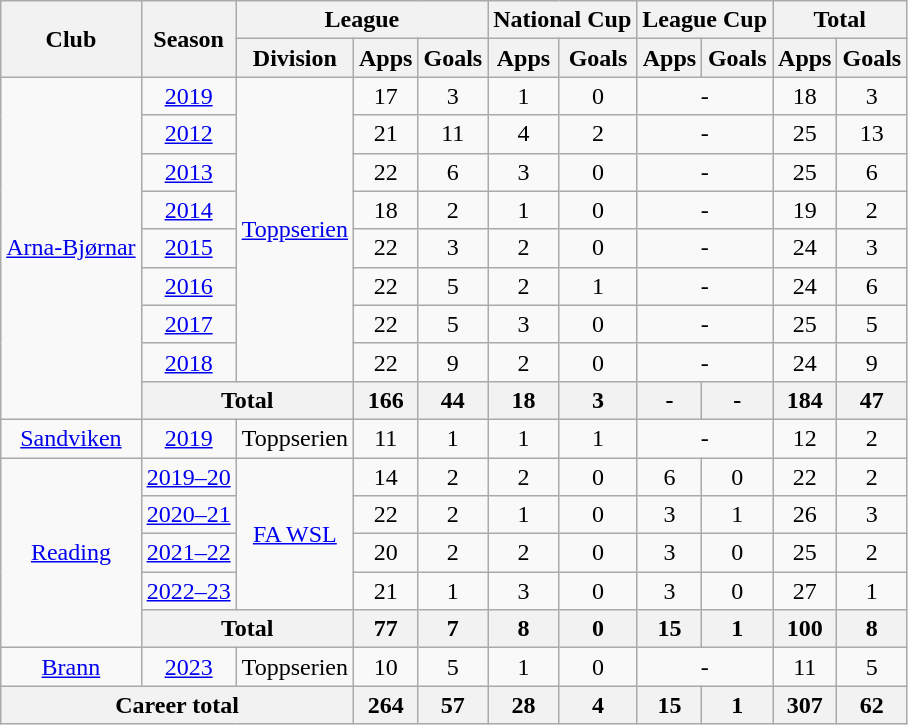<table class="wikitable" style="text-align:center">
<tr>
<th rowspan="2">Club</th>
<th rowspan="2">Season</th>
<th colspan="3">League</th>
<th colspan="2">National Cup</th>
<th colspan="2">League Cup</th>
<th colspan="2">Total</th>
</tr>
<tr>
<th>Division</th>
<th>Apps</th>
<th>Goals</th>
<th>Apps</th>
<th>Goals</th>
<th>Apps</th>
<th>Goals</th>
<th>Apps</th>
<th>Goals</th>
</tr>
<tr>
<td rowspan="9"><a href='#'>Arna-Bjørnar</a></td>
<td><a href='#'>2019</a></td>
<td rowspan="8"><a href='#'>Toppserien</a></td>
<td>17</td>
<td>3</td>
<td>1</td>
<td>0</td>
<td colspan="2">-</td>
<td>18</td>
<td>3</td>
</tr>
<tr>
<td><a href='#'>2012</a></td>
<td>21</td>
<td>11</td>
<td>4</td>
<td>2</td>
<td colspan="2">-</td>
<td>25</td>
<td>13</td>
</tr>
<tr>
<td><a href='#'>2013</a></td>
<td>22</td>
<td>6</td>
<td>3</td>
<td>0</td>
<td colspan="2">-</td>
<td>25</td>
<td>6</td>
</tr>
<tr>
<td><a href='#'>2014</a></td>
<td>18</td>
<td>2</td>
<td>1</td>
<td>0</td>
<td colspan="2">-</td>
<td>19</td>
<td>2</td>
</tr>
<tr>
<td><a href='#'>2015</a></td>
<td>22</td>
<td>3</td>
<td>2</td>
<td>0</td>
<td colspan="2">-</td>
<td>24</td>
<td>3</td>
</tr>
<tr>
<td><a href='#'>2016</a></td>
<td>22</td>
<td>5</td>
<td>2</td>
<td>1</td>
<td colspan="2">-</td>
<td>24</td>
<td>6</td>
</tr>
<tr>
<td><a href='#'>2017</a></td>
<td>22</td>
<td>5</td>
<td>3</td>
<td>0</td>
<td colspan="2">-</td>
<td>25</td>
<td>5</td>
</tr>
<tr>
<td><a href='#'>2018</a></td>
<td>22</td>
<td>9</td>
<td>2</td>
<td>0</td>
<td colspan="2">-</td>
<td>24</td>
<td>9</td>
</tr>
<tr>
<th colspan="2">Total</th>
<th>166</th>
<th>44</th>
<th>18</th>
<th>3</th>
<th>-</th>
<th>-</th>
<th>184</th>
<th>47</th>
</tr>
<tr>
<td><a href='#'>Sandviken</a></td>
<td><a href='#'>2019</a></td>
<td>Toppserien</td>
<td>11</td>
<td>1</td>
<td>1</td>
<td>1</td>
<td colspan="2">-</td>
<td>12</td>
<td>2</td>
</tr>
<tr>
<td rowspan="5"><a href='#'>Reading</a></td>
<td><a href='#'>2019–20</a></td>
<td rowspan="4"><a href='#'>FA WSL</a></td>
<td>14</td>
<td>2</td>
<td>2</td>
<td>0</td>
<td>6</td>
<td>0</td>
<td>22</td>
<td>2</td>
</tr>
<tr>
<td><a href='#'>2020–21</a></td>
<td>22</td>
<td>2</td>
<td>1</td>
<td>0</td>
<td>3</td>
<td>1</td>
<td>26</td>
<td>3</td>
</tr>
<tr>
<td><a href='#'>2021–22</a></td>
<td>20</td>
<td>2</td>
<td>2</td>
<td>0</td>
<td>3</td>
<td>0</td>
<td>25</td>
<td>2</td>
</tr>
<tr>
<td><a href='#'>2022–23</a></td>
<td>21</td>
<td>1</td>
<td>3</td>
<td>0</td>
<td>3</td>
<td>0</td>
<td>27</td>
<td>1</td>
</tr>
<tr>
<th colspan="2">Total</th>
<th>77</th>
<th>7</th>
<th>8</th>
<th>0</th>
<th>15</th>
<th>1</th>
<th>100</th>
<th>8</th>
</tr>
<tr>
<td><a href='#'>Brann</a></td>
<td><a href='#'>2023</a></td>
<td>Toppserien</td>
<td>10</td>
<td>5</td>
<td>1</td>
<td>0</td>
<td colspan="2">-</td>
<td>11</td>
<td>5</td>
</tr>
<tr>
<th colspan="3">Career total</th>
<th>264</th>
<th>57</th>
<th>28</th>
<th>4</th>
<th>15</th>
<th>1</th>
<th>307</th>
<th>62</th>
</tr>
</table>
